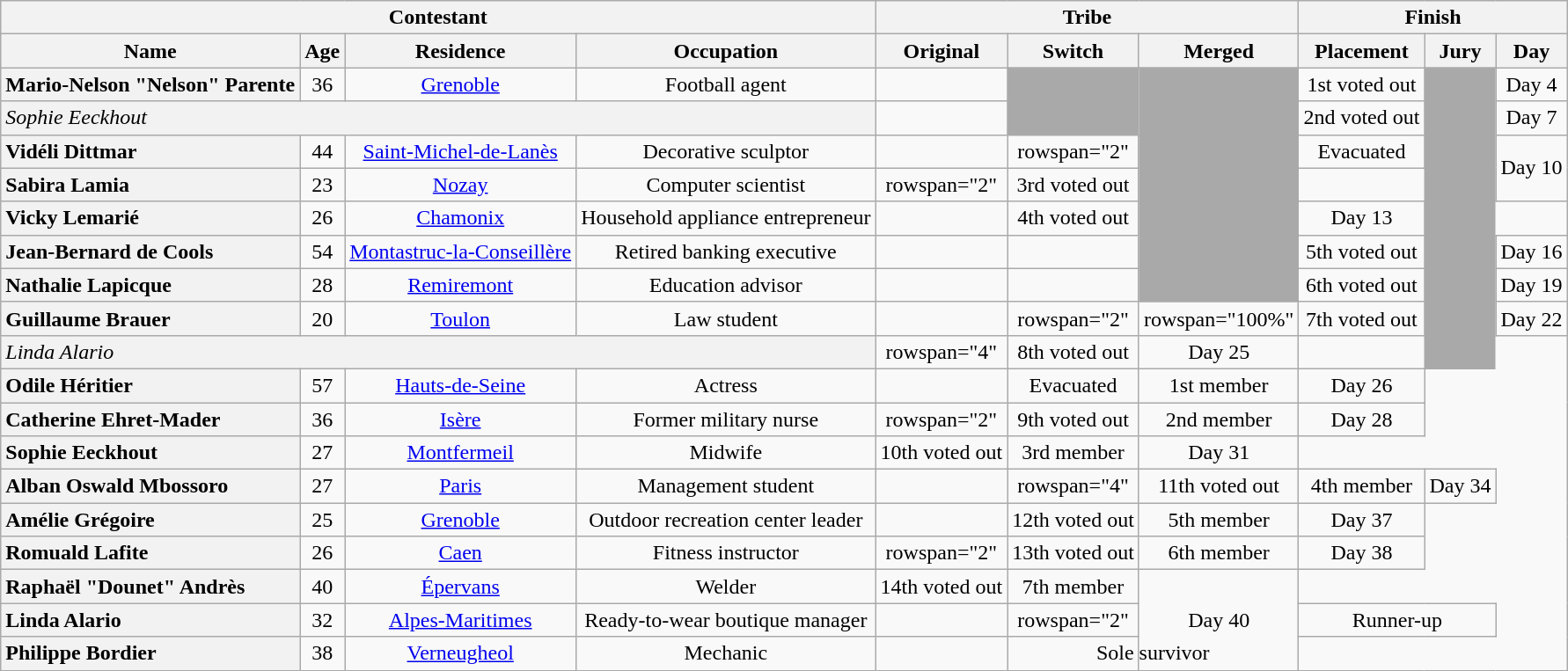<table class="wikitable sortable" style="text-align:center;">
<tr>
<th colspan="4" scope="colgroup" class="unsortable">Contestant</th>
<th colspan="3" scope="colgroup" class="unsortable">Tribe</th>
<th colspan="3" scope="colgroup" class="unsortable">Finish</th>
</tr>
<tr>
<th scope="col">Name</th>
<th scope="col">Age</th>
<th scope="col" class="unsortable">Residence</th>
<th scope="col" class="unsortable">Occupation</th>
<th scope="col">Original</th>
<th scope="col">Switch</th>
<th class="unsortable">Merged</th>
<th scope="col" class=unsortable>Placement</th>
<th scope="col" class=unsortable>Jury</th>
<th scope="col" class=unsortable>Day</th>
</tr>
<tr>
<th scope="row" style="text-align:left;">Mario-Nelson "Nelson" Parente</th>
<td>36</td>
<td><a href='#'>Grenoble</a></td>
<td>Football agent</td>
<td></td>
<td rowspan="2" style="background:darkgray; border:none;"></td>
<td rowspan="7" style="background:darkgray; border:none;"></td>
<td>1st voted out</td>
<td rowspan="9" style="background:darkgray; border:none;"></td>
<td>Day 4</td>
</tr>
<tr>
<th scope="row" colspan="4" style="text-align:left; font-weight:normal;"><em>Sophie Eeckhout</em></th>
<td></td>
<td>2nd voted out</td>
<td>Day 7</td>
</tr>
<tr>
<th scope="row" style="text-align:left;">Vidéli Dittmar</th>
<td>44</td>
<td><a href='#'>Saint-Michel-de-Lanès</a></td>
<td>Decorative sculptor</td>
<td></td>
<td>rowspan="2" </td>
<td>Evacuated</td>
<td rowspan="2">Day 10</td>
</tr>
<tr>
<th scope="row" style="text-align:left;">Sabira Lamia</th>
<td>23</td>
<td><a href='#'>Nozay</a></td>
<td>Computer scientist</td>
<td>rowspan="2" </td>
<td>3rd voted out</td>
</tr>
<tr>
<th scope="row" style="text-align:left;">Vicky Lemarié</th>
<td>26</td>
<td><a href='#'>Chamonix</a></td>
<td>Household appliance entrepreneur</td>
<td></td>
<td>4th voted out</td>
<td>Day 13</td>
</tr>
<tr>
<th scope="row" style="text-align:left;">Jean-Bernard de Cools</th>
<td>54</td>
<td><a href='#'>Montastruc-la-Conseillère</a></td>
<td>Retired banking executive</td>
<td></td>
<td></td>
<td>5th voted out</td>
<td>Day 16</td>
</tr>
<tr>
<th scope="row" style="text-align:left;">Nathalie Lapicque</th>
<td>28</td>
<td><a href='#'>Remiremont</a></td>
<td>Education advisor</td>
<td></td>
<td></td>
<td>6th voted out</td>
<td>Day 19</td>
</tr>
<tr>
<th scope="row" style="text-align:left;">Guillaume Brauer</th>
<td>20</td>
<td><a href='#'>Toulon</a></td>
<td>Law student</td>
<td></td>
<td>rowspan="2" </td>
<td>rowspan="100%" </td>
<td>7th voted out</td>
<td>Day 22</td>
</tr>
<tr>
<th scope="row" colspan="4" style="text-align:left; font-weight:normal;"><em>Linda Alario</em></th>
<td>rowspan="4" </td>
<td>8th voted out</td>
<td>Day 25</td>
</tr>
<tr>
<th scope="row" style="text-align:left;">Odile Héritier</th>
<td>57</td>
<td><a href='#'>Hauts-de-Seine</a></td>
<td>Actress</td>
<td></td>
<td>Evacuated</td>
<td>1st member</td>
<td>Day 26</td>
</tr>
<tr>
<th scope="row" style="text-align:left;">Catherine Ehret-Mader</th>
<td>36</td>
<td><a href='#'>Isère</a></td>
<td>Former military nurse</td>
<td>rowspan="2" </td>
<td>9th voted out</td>
<td>2nd member</td>
<td>Day 28</td>
</tr>
<tr>
<th scope="row" style="text-align:left;">Sophie Eeckhout</th>
<td>27</td>
<td><a href='#'>Montfermeil</a></td>
<td>Midwife</td>
<td>10th voted out</td>
<td>3rd member</td>
<td>Day 31</td>
</tr>
<tr>
<th scope="row" style="text-align:left;">Alban Oswald Mbossoro</th>
<td>27</td>
<td><a href='#'>Paris</a></td>
<td>Management student</td>
<td></td>
<td>rowspan="4" </td>
<td>11th voted out</td>
<td>4th member</td>
<td>Day 34</td>
</tr>
<tr>
<th scope="row" style="text-align:left;">Amélie Grégoire</th>
<td>25</td>
<td><a href='#'>Grenoble</a></td>
<td>Outdoor recreation center leader</td>
<td></td>
<td>12th voted out</td>
<td>5th member</td>
<td>Day 37</td>
</tr>
<tr>
<th scope="row" style="text-align:left;">Romuald Lafite</th>
<td>26</td>
<td><a href='#'>Caen</a></td>
<td>Fitness instructor</td>
<td>rowspan="2" </td>
<td>13th voted out</td>
<td>6th member</td>
<td>Day 38</td>
</tr>
<tr>
<th scope="row" style="text-align:left;">Raphaël "Dounet" Andrès</th>
<td>40</td>
<td><a href='#'>Épervans</a></td>
<td>Welder</td>
<td>14th voted out</td>
<td>7th member</td>
<td rowspan="3">Day 40</td>
</tr>
<tr>
<th scope="row" style="text-align:left;">Linda Alario</th>
<td>32</td>
<td><a href='#'>Alpes-Maritimes</a></td>
<td>Ready-to-wear boutique manager</td>
<td></td>
<td>rowspan="2" </td>
<td colspan="2">Runner-up</td>
</tr>
<tr>
<th scope="row" style="text-align:left;">Philippe Bordier</th>
<td>38</td>
<td><a href='#'>Verneugheol</a></td>
<td>Mechanic</td>
<td></td>
<td colspan="2">Sole survivor</td>
</tr>
</table>
